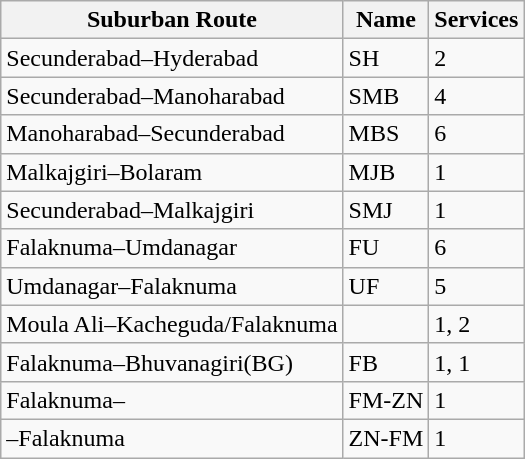<table class=wikitable>
<tr>
<th>Suburban Route</th>
<th>Name</th>
<th>Services</th>
</tr>
<tr>
<td>Secunderabad–Hyderabad</td>
<td>SH</td>
<td>2</td>
</tr>
<tr>
<td>Secunderabad–Manoharabad</td>
<td>SMB</td>
<td>4</td>
</tr>
<tr>
<td>Manoharabad–Secunderabad</td>
<td>MBS</td>
<td>6</td>
</tr>
<tr>
<td>Malkajgiri–Bolaram</td>
<td>MJB</td>
<td>1</td>
</tr>
<tr>
<td>Secunderabad–Malkajgiri</td>
<td>SMJ</td>
<td>1</td>
</tr>
<tr>
<td>Falaknuma–Umdanagar</td>
<td>FU</td>
<td>6</td>
</tr>
<tr>
<td>Umdanagar–Falaknuma</td>
<td>UF</td>
<td>5</td>
</tr>
<tr>
<td>Moula Ali–Kacheguda/Falaknuma</td>
<td></td>
<td>1, 2</td>
</tr>
<tr>
<td>Falaknuma–Bhuvanagiri(BG)</td>
<td>FB</td>
<td>1, 1</td>
</tr>
<tr>
<td>Falaknuma–</td>
<td>FM-ZN</td>
<td>1</td>
</tr>
<tr>
<td>–Falaknuma</td>
<td>ZN-FM</td>
<td>1</td>
</tr>
</table>
